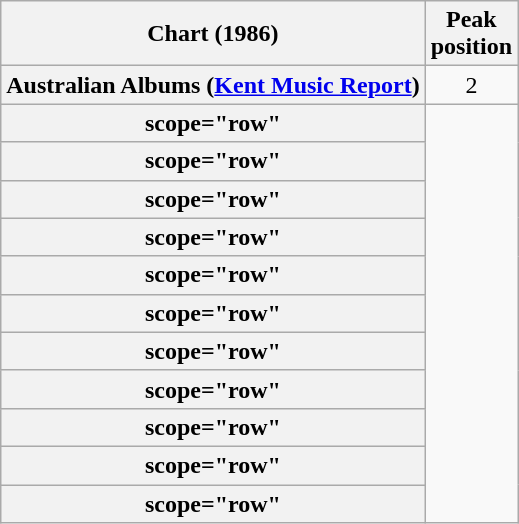<table class="wikitable sortable plainrowheaders">
<tr>
<th scope="col">Chart (1986)</th>
<th scope="col">Peak<br>position</th>
</tr>
<tr>
<th scope="row">Australian Albums (<a href='#'>Kent Music Report</a>)</th>
<td style="text-align:center;">2</td>
</tr>
<tr>
<th>scope="row" </th>
</tr>
<tr>
<th>scope="row" </th>
</tr>
<tr>
<th>scope="row" </th>
</tr>
<tr>
<th>scope="row" </th>
</tr>
<tr>
<th>scope="row" </th>
</tr>
<tr>
<th>scope="row" </th>
</tr>
<tr>
<th>scope="row" </th>
</tr>
<tr>
<th>scope="row" </th>
</tr>
<tr>
<th>scope="row" </th>
</tr>
<tr>
<th>scope="row" </th>
</tr>
<tr>
<th>scope="row" </th>
</tr>
</table>
